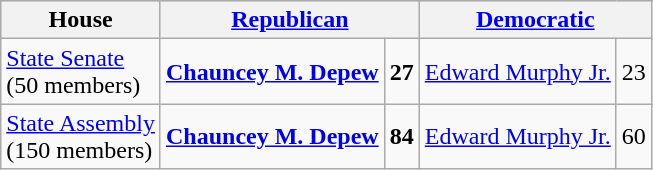<table class=wikitable>
<tr bgcolor=lightgrey>
<th>House</th>
<th colspan="2"><a href='#'>Republican</a></th>
<th colspan="2"><a href='#'>Democratic</a></th>
</tr>
<tr>
<td><a href='#'>State Senate</a> <br>(50 members)</td>
<td><strong><a href='#'>Chauncey M. Depew</a></strong></td>
<td align="right"><strong>27</strong></td>
<td><a href='#'>Edward Murphy Jr.</a></td>
<td align="right">23</td>
</tr>
<tr>
<td><a href='#'>State Assembly</a> <br>(150 members)</td>
<td><strong><a href='#'>Chauncey M. Depew</a></strong></td>
<td align="right"><strong>84</strong></td>
<td><a href='#'>Edward Murphy Jr.</a></td>
<td align="right">60</td>
</tr>
</table>
